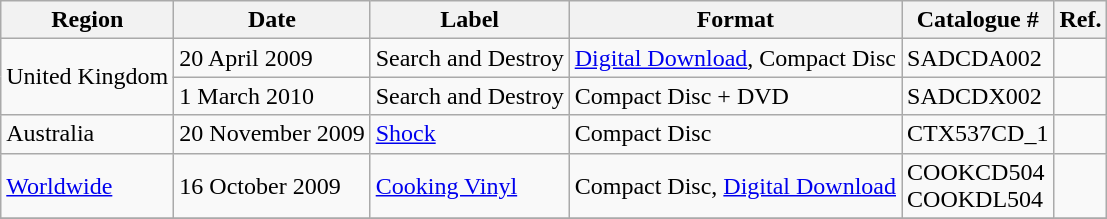<table class="wikitable">
<tr>
<th>Region</th>
<th>Date</th>
<th>Label</th>
<th>Format</th>
<th>Catalogue #</th>
<th>Ref.</th>
</tr>
<tr>
<td rowspan="2">United Kingdom</td>
<td>20 April 2009</td>
<td>Search and Destroy</td>
<td><a href='#'>Digital Download</a>, Compact Disc</td>
<td>SADCDA002</td>
<td></td>
</tr>
<tr>
<td>1 March 2010</td>
<td>Search and Destroy</td>
<td>Compact Disc + DVD</td>
<td>SADCDX002</td>
<td></td>
</tr>
<tr>
<td>Australia</td>
<td>20 November 2009</td>
<td><a href='#'>Shock</a></td>
<td>Compact Disc</td>
<td>CTX537CD_1</td>
<td></td>
</tr>
<tr>
<td><a href='#'>Worldwide</a></td>
<td>16 October 2009</td>
<td><a href='#'>Cooking Vinyl</a></td>
<td>Compact Disc, <a href='#'>Digital Download</a></td>
<td>COOKCD504<br>COOKDL504</td>
<td></td>
</tr>
<tr>
</tr>
</table>
